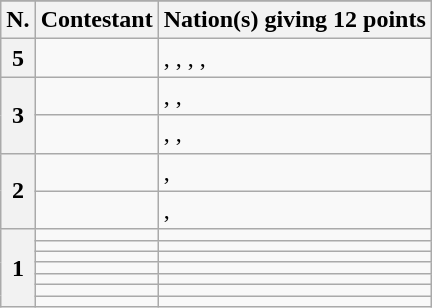<table class="wikitable plainrowheaders">
<tr>
</tr>
<tr>
<th scope="col">N.</th>
<th scope="col">Contestant</th>
<th scope="col">Nation(s) giving 12 points</th>
</tr>
<tr>
<th scope="row">5</th>
<td></td>
<td><strong></strong>, , , , </td>
</tr>
<tr>
<th scope="row" rowspan="2">3</th>
<td></td>
<td>, , </td>
</tr>
<tr>
<td></td>
<td>, , </td>
</tr>
<tr>
<th scope="row" rowspan="2">2</th>
<td></td>
<td>, </td>
</tr>
<tr>
<td></td>
<td>, </td>
</tr>
<tr>
<th scope="row" rowspan="7">1</th>
<td></td>
<td></td>
</tr>
<tr>
<td></td>
<td></td>
</tr>
<tr>
<td></td>
<td></td>
</tr>
<tr>
<td></td>
<td><strong></strong></td>
</tr>
<tr>
<td></td>
<td></td>
</tr>
<tr>
<td></td>
<td></td>
</tr>
<tr>
<td></td>
<td><strong></strong></td>
</tr>
</table>
